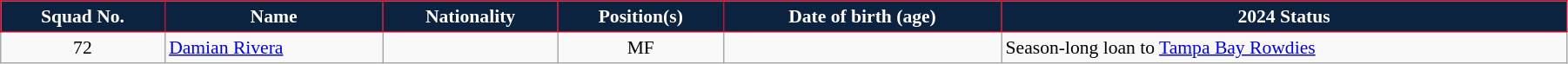<table class="wikitable" style="text-align:center; font-size:90%; width:95%;">
<tr>
<th style="background:#0C2340; color:#fff;  border:1px solid #C8102E; text-align:center;">Squad No.</th>
<th style="background:#0C2340; color:#fff;  border:1px solid #C8102E; text-align:center;">Name</th>
<th style="background:#0C2340; color:#fff;  border:1px solid #C8102E; text-align:center;">Nationality</th>
<th style="background:#0C2340; color:#fff;  border:1px solid #C8102E; text-align:center;">Position(s)</th>
<th style="background:#0C2340; color:#fff;  border:1px solid #C8102E; text-align:center;">Date of birth (age)</th>
<th style="background:#0C2340; color:#fff;  border:1px solid #C8102E; text-align:center;">2024 Status</th>
</tr>
<tr>
<td>72</td>
<td align="left"><a href='#'>Damian Rivera</a></td>
<td> </td>
<td>MF</td>
<td></td>
<td align="left">Season-long loan to <a href='#'>Tampa Bay Rowdies</a></td>
</tr>
</table>
